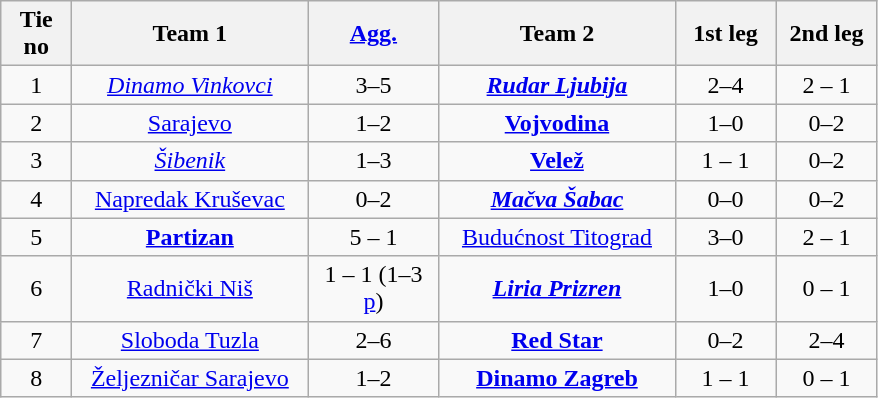<table class="wikitable" style="text-align: center">
<tr>
<th width=40>Tie no</th>
<th width=150>Team 1</th>
<th width=80><a href='#'>Agg.</a></th>
<th width=150>Team 2</th>
<th width=60>1st leg</th>
<th width=60>2nd leg</th>
</tr>
<tr>
<td>1</td>
<td><em><a href='#'>Dinamo Vinkovci</a></em></td>
<td>3–5</td>
<td><strong><em><a href='#'>Rudar Ljubija</a></em></strong></td>
<td>2–4</td>
<td>2 – 1</td>
</tr>
<tr>
<td>2</td>
<td><a href='#'>Sarajevo</a></td>
<td>1–2</td>
<td><strong><a href='#'>Vojvodina</a></strong></td>
<td>1–0</td>
<td>0–2</td>
</tr>
<tr>
<td>3</td>
<td><em><a href='#'>Šibenik</a></em></td>
<td>1–3</td>
<td><strong><a href='#'>Velež</a></strong></td>
<td>1 – 1</td>
<td>0–2</td>
</tr>
<tr>
<td>4</td>
<td><a href='#'>Napredak Kruševac</a></td>
<td>0–2</td>
<td><strong><em><a href='#'>Mačva Šabac</a></em></strong></td>
<td>0–0</td>
<td>0–2</td>
</tr>
<tr>
<td>5</td>
<td><strong><a href='#'>Partizan</a></strong></td>
<td>5 – 1</td>
<td><a href='#'>Budućnost Titograd</a></td>
<td>3–0</td>
<td>2 – 1</td>
</tr>
<tr>
<td>6</td>
<td><a href='#'>Radnički Niš</a></td>
<td>1 – 1 (1–3 <a href='#'>p</a>)</td>
<td><strong><em><a href='#'>Liria Prizren</a></em></strong></td>
<td>1–0</td>
<td>0 – 1</td>
</tr>
<tr>
<td>7</td>
<td><a href='#'>Sloboda Tuzla</a></td>
<td>2–6</td>
<td><strong><a href='#'>Red Star</a></strong></td>
<td>0–2</td>
<td>2–4</td>
</tr>
<tr>
<td>8</td>
<td><a href='#'>Željezničar Sarajevo</a></td>
<td>1–2</td>
<td><strong><a href='#'>Dinamo Zagreb</a></strong></td>
<td>1 – 1</td>
<td>0 – 1</td>
</tr>
</table>
